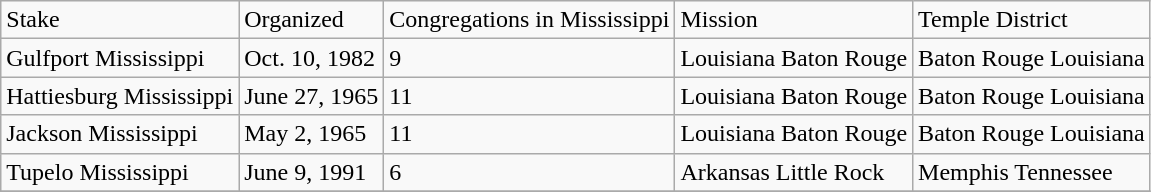<table class="wikitable">
<tr>
<td>Stake</td>
<td>Organized</td>
<td>Congregations in Mississippi</td>
<td>Mission</td>
<td>Temple District</td>
</tr>
<tr>
<td>Gulfport Mississippi</td>
<td>Oct. 10, 1982</td>
<td>9</td>
<td>Louisiana Baton Rouge</td>
<td>Baton Rouge Louisiana</td>
</tr>
<tr>
<td>Hattiesburg Mississippi</td>
<td>June 27, 1965</td>
<td>11</td>
<td>Louisiana Baton Rouge</td>
<td>Baton Rouge Louisiana</td>
</tr>
<tr>
<td>Jackson Mississippi</td>
<td>May 2, 1965</td>
<td>11</td>
<td>Louisiana Baton Rouge</td>
<td>Baton Rouge Louisiana</td>
</tr>
<tr>
<td>Tupelo Mississippi</td>
<td>June 9, 1991</td>
<td>6</td>
<td>Arkansas Little Rock</td>
<td>Memphis Tennessee</td>
</tr>
<tr>
</tr>
</table>
